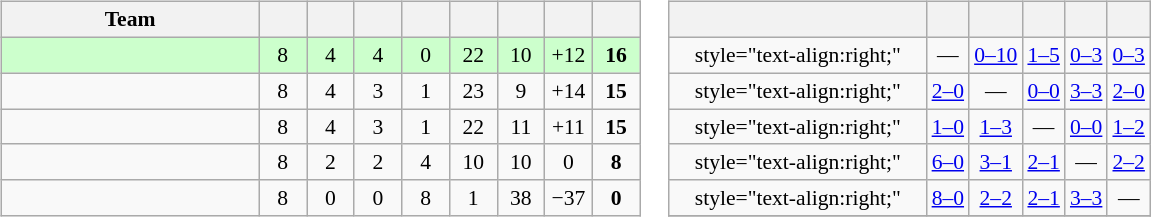<table>
<tr>
<td><br><table class="wikitable" style="text-align: center; font-size: 90%;">
<tr>
<th width=165>Team</th>
<th width=25></th>
<th width=25></th>
<th width=25></th>
<th width=25></th>
<th width=25></th>
<th width=25></th>
<th width=25></th>
<th width=25></th>
</tr>
<tr style="background:#cfc;">
<td align=left></td>
<td>8</td>
<td>4</td>
<td>4</td>
<td>0</td>
<td>22</td>
<td>10</td>
<td>+12</td>
<td><strong>16</strong></td>
</tr>
<tr>
<td align=left></td>
<td>8</td>
<td>4</td>
<td>3</td>
<td>1</td>
<td>23</td>
<td>9</td>
<td>+14</td>
<td><strong>15</strong></td>
</tr>
<tr>
<td align=left></td>
<td>8</td>
<td>4</td>
<td>3</td>
<td>1</td>
<td>22</td>
<td>11</td>
<td>+11</td>
<td><strong>15</strong></td>
</tr>
<tr>
<td align=left></td>
<td>8</td>
<td>2</td>
<td>2</td>
<td>4</td>
<td>10</td>
<td>10</td>
<td>0</td>
<td><strong>8</strong></td>
</tr>
<tr>
<td align=left></td>
<td>8</td>
<td>0</td>
<td>0</td>
<td>8</td>
<td>1</td>
<td>38</td>
<td>−37</td>
<td><strong>0</strong></td>
</tr>
</table>
</td>
<td><br><table class="wikitable" style="text-align:center; font-size:90%;">
<tr>
<th width=165> </th>
<th></th>
<th></th>
<th></th>
<th></th>
<th></th>
</tr>
<tr>
<td>style="text-align:right;"</td>
<td>—</td>
<td><a href='#'>0–10</a></td>
<td><a href='#'>1–5</a></td>
<td><a href='#'>0–3</a></td>
<td><a href='#'>0–3</a></td>
</tr>
<tr>
<td>style="text-align:right;"</td>
<td><a href='#'>2–0</a></td>
<td>—</td>
<td><a href='#'>0–0</a></td>
<td><a href='#'>3–3</a></td>
<td><a href='#'>2–0</a></td>
</tr>
<tr>
<td>style="text-align:right;"</td>
<td><a href='#'>1–0</a></td>
<td><a href='#'>1–3</a></td>
<td>—</td>
<td><a href='#'>0–0</a></td>
<td><a href='#'>1–2</a></td>
</tr>
<tr>
<td>style="text-align:right;"</td>
<td><a href='#'>6–0</a></td>
<td><a href='#'>3–1</a></td>
<td><a href='#'>2–1</a></td>
<td>—</td>
<td><a href='#'>2–2</a></td>
</tr>
<tr>
<td>style="text-align:right;"</td>
<td><a href='#'>8–0</a></td>
<td><a href='#'>2–2</a></td>
<td><a href='#'>2–1</a></td>
<td><a href='#'>3–3</a></td>
<td>—</td>
</tr>
<tr>
</tr>
</table>
</td>
</tr>
</table>
